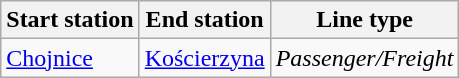<table class="wikitable">
<tr>
<th>Start station</th>
<th>End station</th>
<th>Line type</th>
</tr>
<tr>
<td><a href='#'>Chojnice</a></td>
<td><a href='#'>Kościerzyna</a></td>
<td><em>Passenger/Freight</em></td>
</tr>
</table>
